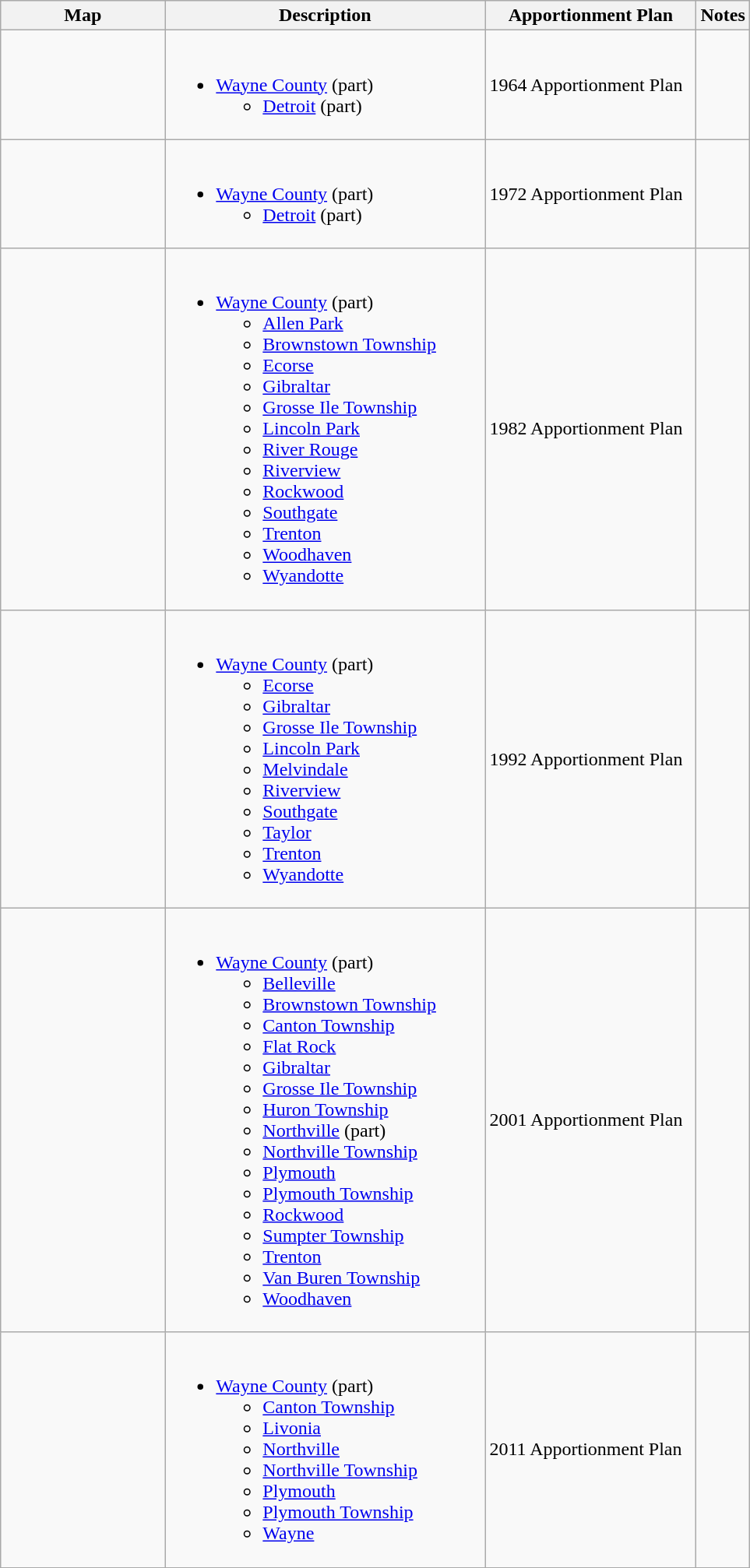<table class="wikitable sortable">
<tr>
<th style="width:100pt;">Map</th>
<th style="width:200pt;">Description</th>
<th style="width:130pt;">Apportionment Plan</th>
<th style="width:15pt;">Notes</th>
</tr>
<tr>
<td></td>
<td><br><ul><li><a href='#'>Wayne County</a> (part)<ul><li><a href='#'>Detroit</a> (part)</li></ul></li></ul></td>
<td>1964 Apportionment Plan</td>
<td></td>
</tr>
<tr>
<td></td>
<td><br><ul><li><a href='#'>Wayne County</a> (part)<ul><li><a href='#'>Detroit</a> (part)</li></ul></li></ul></td>
<td>1972 Apportionment Plan</td>
<td></td>
</tr>
<tr>
<td></td>
<td><br><ul><li><a href='#'>Wayne County</a> (part)<ul><li><a href='#'>Allen Park</a></li><li><a href='#'>Brownstown Township</a></li><li><a href='#'>Ecorse</a></li><li><a href='#'>Gibraltar</a></li><li><a href='#'>Grosse Ile Township</a></li><li><a href='#'>Lincoln Park</a></li><li><a href='#'>River Rouge</a></li><li><a href='#'>Riverview</a></li><li><a href='#'>Rockwood</a></li><li><a href='#'>Southgate</a></li><li><a href='#'>Trenton</a></li><li><a href='#'>Woodhaven</a></li><li><a href='#'>Wyandotte</a></li></ul></li></ul></td>
<td>1982 Apportionment Plan</td>
<td></td>
</tr>
<tr>
<td></td>
<td><br><ul><li><a href='#'>Wayne County</a> (part)<ul><li><a href='#'>Ecorse</a></li><li><a href='#'>Gibraltar</a></li><li><a href='#'>Grosse Ile Township</a></li><li><a href='#'>Lincoln Park</a></li><li><a href='#'>Melvindale</a></li><li><a href='#'>Riverview</a></li><li><a href='#'>Southgate</a></li><li><a href='#'>Taylor</a></li><li><a href='#'>Trenton</a></li><li><a href='#'>Wyandotte</a></li></ul></li></ul></td>
<td>1992 Apportionment Plan</td>
<td></td>
</tr>
<tr>
<td></td>
<td><br><ul><li><a href='#'>Wayne County</a> (part)<ul><li><a href='#'>Belleville</a></li><li><a href='#'>Brownstown Township</a></li><li><a href='#'>Canton Township</a></li><li><a href='#'>Flat Rock</a></li><li><a href='#'>Gibraltar</a></li><li><a href='#'>Grosse Ile Township</a></li><li><a href='#'>Huron Township</a></li><li><a href='#'>Northville</a> (part)</li><li><a href='#'>Northville Township</a></li><li><a href='#'>Plymouth</a></li><li><a href='#'>Plymouth Township</a></li><li><a href='#'>Rockwood</a></li><li><a href='#'>Sumpter Township</a></li><li><a href='#'>Trenton</a></li><li><a href='#'>Van Buren Township</a></li><li><a href='#'>Woodhaven</a></li></ul></li></ul></td>
<td>2001 Apportionment Plan</td>
<td></td>
</tr>
<tr>
<td></td>
<td><br><ul><li><a href='#'>Wayne County</a> (part)<ul><li><a href='#'>Canton Township</a></li><li><a href='#'>Livonia</a></li><li><a href='#'>Northville</a></li><li><a href='#'>Northville Township</a></li><li><a href='#'>Plymouth</a></li><li><a href='#'>Plymouth Township</a></li><li><a href='#'>Wayne</a></li></ul></li></ul></td>
<td>2011 Apportionment Plan</td>
<td></td>
</tr>
<tr>
</tr>
</table>
